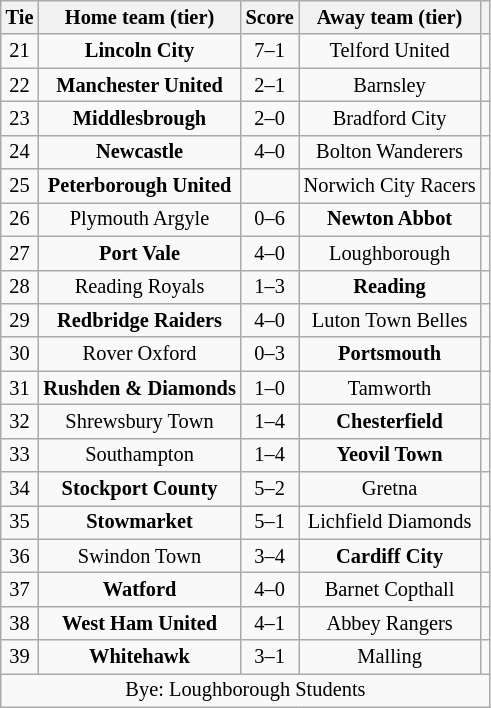<table class="wikitable" style="text-align:center; font-size:85%">
<tr>
<th>Tie</th>
<th>Home team (tier)</th>
<th>Score</th>
<th>Away team (tier)</th>
<th></th>
</tr>
<tr>
<td align="center">21</td>
<td><strong>Lincoln City</strong></td>
<td align="center">7–1</td>
<td>Telford United</td>
<td></td>
</tr>
<tr>
<td align="center">22</td>
<td><strong>Manchester United</strong></td>
<td align="center">2–1</td>
<td>Barnsley</td>
<td></td>
</tr>
<tr>
<td align="center">23</td>
<td><strong>Middlesbrough</strong></td>
<td align="center">2–0</td>
<td>Bradford City</td>
<td></td>
</tr>
<tr>
<td align="center">24</td>
<td><strong>Newcastle</strong></td>
<td align="center">4–0</td>
<td>Bolton Wanderers</td>
<td></td>
</tr>
<tr>
<td align="center">25</td>
<td><strong>Peterborough United</strong></td>
<td align="center"></td>
<td>Norwich City Racers</td>
<td></td>
</tr>
<tr>
<td align="center">26</td>
<td>Plymouth Argyle</td>
<td align="center">0–6</td>
<td><strong>Newton Abbot</strong></td>
<td></td>
</tr>
<tr>
<td align="center">27</td>
<td><strong>Port Vale</strong></td>
<td align="center">4–0</td>
<td>Loughborough</td>
<td></td>
</tr>
<tr>
<td align="center">28</td>
<td>Reading Royals</td>
<td align="center">1–3</td>
<td><strong>Reading</strong></td>
<td></td>
</tr>
<tr>
<td align="center">29</td>
<td><strong>Redbridge Raiders</strong></td>
<td align="center">4–0</td>
<td>Luton Town Belles</td>
<td></td>
</tr>
<tr>
<td align="center">30</td>
<td>Rover Oxford</td>
<td align="center">0–3</td>
<td><strong>Portsmouth</strong></td>
<td></td>
</tr>
<tr>
<td align="center">31</td>
<td><strong>Rushden & Diamonds</strong></td>
<td align="center">1–0</td>
<td>Tamworth</td>
<td></td>
</tr>
<tr>
<td align="center">32</td>
<td>Shrewsbury Town</td>
<td align="center">1–4</td>
<td><strong>Chesterfield</strong></td>
<td></td>
</tr>
<tr>
<td align="center">33</td>
<td>Southampton</td>
<td align="center">1–4</td>
<td><strong>Yeovil Town</strong></td>
<td></td>
</tr>
<tr>
<td align="center">34</td>
<td><strong>Stockport County</strong></td>
<td align="center">5–2</td>
<td>Gretna</td>
<td></td>
</tr>
<tr>
<td align="center">35</td>
<td><strong>Stowmarket</strong></td>
<td align="center">5–1</td>
<td>Lichfield Diamonds</td>
<td></td>
</tr>
<tr>
<td align="center">36</td>
<td>Swindon Town</td>
<td align="center">3–4</td>
<td><strong>Cardiff City</strong></td>
<td></td>
</tr>
<tr>
<td align="center">37</td>
<td><strong>Watford</strong></td>
<td align="center">4–0</td>
<td>Barnet Copthall</td>
<td></td>
</tr>
<tr>
<td align="center">38</td>
<td><strong>West Ham United</strong></td>
<td align="center">4–1</td>
<td>Abbey Rangers</td>
<td></td>
</tr>
<tr>
<td align="center">39</td>
<td><strong>Whitehawk</strong></td>
<td align="center">3–1</td>
<td>Malling</td>
<td></td>
</tr>
<tr>
<td colspan="5" align="center">Bye: Loughborough Students</td>
</tr>
</table>
